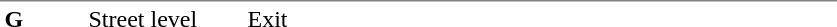<table table border=0 cellspacing=0 cellpadding=3>
<tr>
<td style="border-top:solid 1px gray;" width=50 valign=top><strong>G</strong></td>
<td style="border-top:solid 1px gray;" width=100 valign=top>Street level</td>
<td style="border-top:solid 1px gray;" width=390 valign=top>Exit</td>
</tr>
</table>
